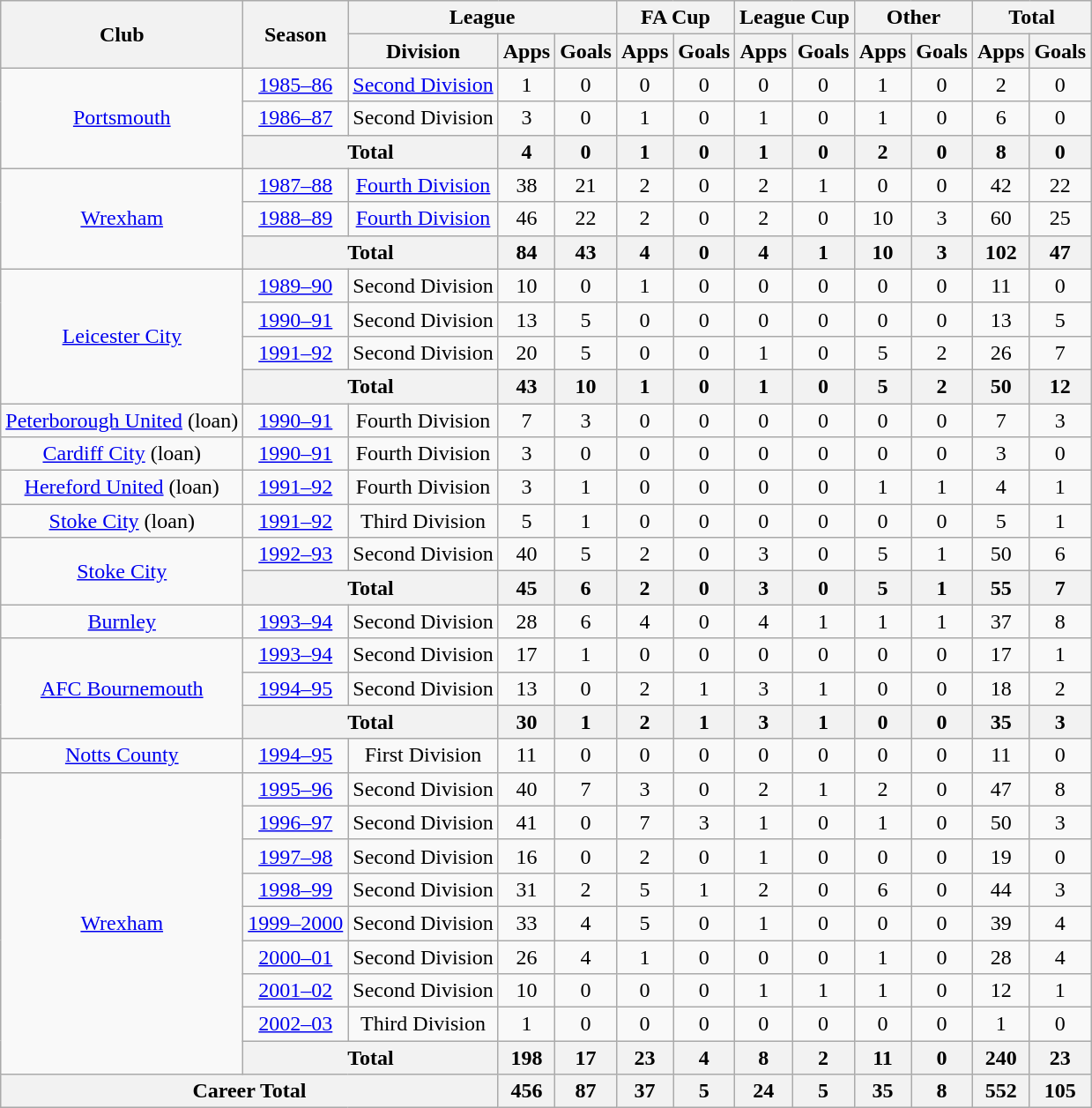<table class="wikitable" style="text-align: center;">
<tr>
<th rowspan="2">Club</th>
<th rowspan="2">Season</th>
<th colspan="3">League</th>
<th colspan="2">FA Cup</th>
<th colspan="2">League Cup</th>
<th colspan="2">Other</th>
<th colspan="2">Total</th>
</tr>
<tr>
<th>Division</th>
<th>Apps</th>
<th>Goals</th>
<th>Apps</th>
<th>Goals</th>
<th>Apps</th>
<th>Goals</th>
<th>Apps</th>
<th>Goals</th>
<th>Apps</th>
<th>Goals</th>
</tr>
<tr>
<td rowspan="3"><a href='#'>Portsmouth</a></td>
<td><a href='#'>1985–86</a></td>
<td><a href='#'>Second Division</a></td>
<td>1</td>
<td>0</td>
<td>0</td>
<td>0</td>
<td>0</td>
<td>0</td>
<td>1</td>
<td>0</td>
<td>2</td>
<td>0</td>
</tr>
<tr>
<td><a href='#'>1986–87</a></td>
<td>Second Division</td>
<td>3</td>
<td>0</td>
<td>1</td>
<td>0</td>
<td>1</td>
<td>0</td>
<td>1</td>
<td>0</td>
<td>6</td>
<td>0</td>
</tr>
<tr>
<th colspan=2>Total</th>
<th>4</th>
<th>0</th>
<th>1</th>
<th>0</th>
<th>1</th>
<th>0</th>
<th>2</th>
<th>0</th>
<th>8</th>
<th>0</th>
</tr>
<tr>
<td rowspan="3"><a href='#'>Wrexham</a></td>
<td><a href='#'>1987–88</a></td>
<td><a href='#'>Fourth Division</a></td>
<td>38</td>
<td>21</td>
<td>2</td>
<td>0</td>
<td>2</td>
<td>1</td>
<td>0</td>
<td>0</td>
<td>42</td>
<td>22</td>
</tr>
<tr>
<td><a href='#'>1988–89</a></td>
<td><a href='#'>Fourth Division</a></td>
<td>46</td>
<td>22</td>
<td>2</td>
<td>0</td>
<td>2</td>
<td>0</td>
<td>10</td>
<td>3</td>
<td>60</td>
<td>25</td>
</tr>
<tr>
<th colspan=2>Total</th>
<th>84</th>
<th>43</th>
<th>4</th>
<th>0</th>
<th>4</th>
<th>1</th>
<th>10</th>
<th>3</th>
<th>102</th>
<th>47</th>
</tr>
<tr>
<td rowspan="4"><a href='#'>Leicester City</a></td>
<td><a href='#'>1989–90</a></td>
<td>Second Division</td>
<td>10</td>
<td>0</td>
<td>1</td>
<td>0</td>
<td>0</td>
<td>0</td>
<td>0</td>
<td>0</td>
<td>11</td>
<td>0</td>
</tr>
<tr>
<td><a href='#'>1990–91</a></td>
<td>Second Division</td>
<td>13</td>
<td>5</td>
<td>0</td>
<td>0</td>
<td>0</td>
<td>0</td>
<td>0</td>
<td>0</td>
<td>13</td>
<td>5</td>
</tr>
<tr>
<td><a href='#'>1991–92</a></td>
<td>Second Division</td>
<td>20</td>
<td>5</td>
<td>0</td>
<td>0</td>
<td>1</td>
<td>0</td>
<td>5</td>
<td>2</td>
<td>26</td>
<td>7</td>
</tr>
<tr>
<th colspan=2>Total</th>
<th>43</th>
<th>10</th>
<th>1</th>
<th>0</th>
<th>1</th>
<th>0</th>
<th>5</th>
<th>2</th>
<th>50</th>
<th>12</th>
</tr>
<tr>
<td><a href='#'>Peterborough United</a> (loan)</td>
<td><a href='#'>1990–91</a></td>
<td>Fourth Division</td>
<td>7</td>
<td>3</td>
<td>0</td>
<td>0</td>
<td>0</td>
<td>0</td>
<td>0</td>
<td>0</td>
<td>7</td>
<td>3</td>
</tr>
<tr>
<td><a href='#'>Cardiff City</a> (loan)</td>
<td><a href='#'>1990–91</a></td>
<td>Fourth Division</td>
<td>3</td>
<td>0</td>
<td>0</td>
<td>0</td>
<td>0</td>
<td>0</td>
<td>0</td>
<td>0</td>
<td>3</td>
<td>0</td>
</tr>
<tr>
<td><a href='#'>Hereford United</a> (loan)</td>
<td><a href='#'>1991–92</a></td>
<td>Fourth Division</td>
<td>3</td>
<td>1</td>
<td>0</td>
<td>0</td>
<td>0</td>
<td>0</td>
<td>1</td>
<td>1</td>
<td>4</td>
<td>1</td>
</tr>
<tr>
<td><a href='#'>Stoke City</a> (loan)</td>
<td><a href='#'>1991–92</a></td>
<td>Third Division</td>
<td>5</td>
<td>1</td>
<td>0</td>
<td>0</td>
<td>0</td>
<td>0</td>
<td>0</td>
<td>0</td>
<td>5</td>
<td>1</td>
</tr>
<tr>
<td rowspan=2><a href='#'>Stoke City</a></td>
<td><a href='#'>1992–93</a></td>
<td>Second Division</td>
<td>40</td>
<td>5</td>
<td>2</td>
<td>0</td>
<td>3</td>
<td>0</td>
<td>5</td>
<td>1</td>
<td>50</td>
<td>6</td>
</tr>
<tr>
<th colspan=2>Total</th>
<th>45</th>
<th>6</th>
<th>2</th>
<th>0</th>
<th>3</th>
<th>0</th>
<th>5</th>
<th>1</th>
<th>55</th>
<th>7</th>
</tr>
<tr>
<td><a href='#'>Burnley</a></td>
<td><a href='#'>1993–94</a></td>
<td>Second Division</td>
<td>28</td>
<td>6</td>
<td>4</td>
<td>0</td>
<td>4</td>
<td>1</td>
<td>1</td>
<td>1</td>
<td>37</td>
<td>8</td>
</tr>
<tr>
<td rowspan=3><a href='#'>AFC Bournemouth</a></td>
<td><a href='#'>1993–94</a></td>
<td>Second Division</td>
<td>17</td>
<td>1</td>
<td>0</td>
<td>0</td>
<td>0</td>
<td>0</td>
<td>0</td>
<td>0</td>
<td>17</td>
<td>1</td>
</tr>
<tr>
<td><a href='#'>1994–95</a></td>
<td>Second Division</td>
<td>13</td>
<td>0</td>
<td>2</td>
<td>1</td>
<td>3</td>
<td>1</td>
<td>0</td>
<td>0</td>
<td>18</td>
<td>2</td>
</tr>
<tr>
<th colspan=2>Total</th>
<th>30</th>
<th>1</th>
<th>2</th>
<th>1</th>
<th>3</th>
<th>1</th>
<th>0</th>
<th>0</th>
<th>35</th>
<th>3</th>
</tr>
<tr>
<td><a href='#'>Notts County</a></td>
<td><a href='#'>1994–95</a></td>
<td>First Division</td>
<td>11</td>
<td>0</td>
<td>0</td>
<td>0</td>
<td>0</td>
<td>0</td>
<td>0</td>
<td>0</td>
<td>11</td>
<td>0</td>
</tr>
<tr>
<td rowspan="9"><a href='#'>Wrexham</a></td>
<td><a href='#'>1995–96</a></td>
<td>Second Division</td>
<td>40</td>
<td>7</td>
<td>3</td>
<td>0</td>
<td>2</td>
<td>1</td>
<td>2</td>
<td>0</td>
<td>47</td>
<td>8</td>
</tr>
<tr>
<td><a href='#'>1996–97</a></td>
<td>Second Division</td>
<td>41</td>
<td>0</td>
<td>7</td>
<td>3</td>
<td>1</td>
<td>0</td>
<td>1</td>
<td>0</td>
<td>50</td>
<td>3</td>
</tr>
<tr>
<td><a href='#'>1997–98</a></td>
<td>Second Division</td>
<td>16</td>
<td>0</td>
<td>2</td>
<td>0</td>
<td>1</td>
<td>0</td>
<td>0</td>
<td>0</td>
<td>19</td>
<td>0</td>
</tr>
<tr>
<td><a href='#'>1998–99</a></td>
<td>Second Division</td>
<td>31</td>
<td>2</td>
<td>5</td>
<td>1</td>
<td>2</td>
<td>0</td>
<td>6</td>
<td>0</td>
<td>44</td>
<td>3</td>
</tr>
<tr>
<td><a href='#'>1999–2000</a></td>
<td>Second Division</td>
<td>33</td>
<td>4</td>
<td>5</td>
<td>0</td>
<td>1</td>
<td>0</td>
<td>0</td>
<td>0</td>
<td>39</td>
<td>4</td>
</tr>
<tr>
<td><a href='#'>2000–01</a></td>
<td>Second Division</td>
<td>26</td>
<td>4</td>
<td>1</td>
<td>0</td>
<td>0</td>
<td>0</td>
<td>1</td>
<td>0</td>
<td>28</td>
<td>4</td>
</tr>
<tr>
<td><a href='#'>2001–02</a></td>
<td>Second Division</td>
<td>10</td>
<td>0</td>
<td>0</td>
<td>0</td>
<td>1</td>
<td>1</td>
<td>1</td>
<td>0</td>
<td>12</td>
<td>1</td>
</tr>
<tr>
<td><a href='#'>2002–03</a></td>
<td>Third Division</td>
<td>1</td>
<td>0</td>
<td>0</td>
<td>0</td>
<td>0</td>
<td>0</td>
<td>0</td>
<td>0</td>
<td>1</td>
<td>0</td>
</tr>
<tr>
<th colspan=2>Total</th>
<th>198</th>
<th>17</th>
<th>23</th>
<th>4</th>
<th>8</th>
<th>2</th>
<th>11</th>
<th>0</th>
<th>240</th>
<th>23</th>
</tr>
<tr>
<th colspan="3">Career Total</th>
<th>456</th>
<th>87</th>
<th>37</th>
<th>5</th>
<th>24</th>
<th>5</th>
<th>35</th>
<th>8</th>
<th>552</th>
<th>105</th>
</tr>
</table>
